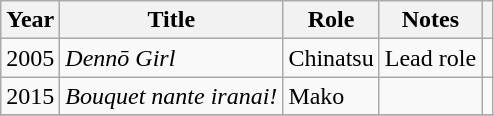<table class="wikitable">
<tr>
<th>Year</th>
<th>Title</th>
<th>Role</th>
<th>Notes</th>
<th></th>
</tr>
<tr>
<td rowspan="1">2005</td>
<td><em>Dennō Girl</em></td>
<td>Chinatsu</td>
<td>Lead role</td>
<td></td>
</tr>
<tr>
<td>2015</td>
<td><em>Bouquet nante iranai!</em></td>
<td>Mako</td>
<td></td>
<td></td>
</tr>
<tr>
</tr>
</table>
